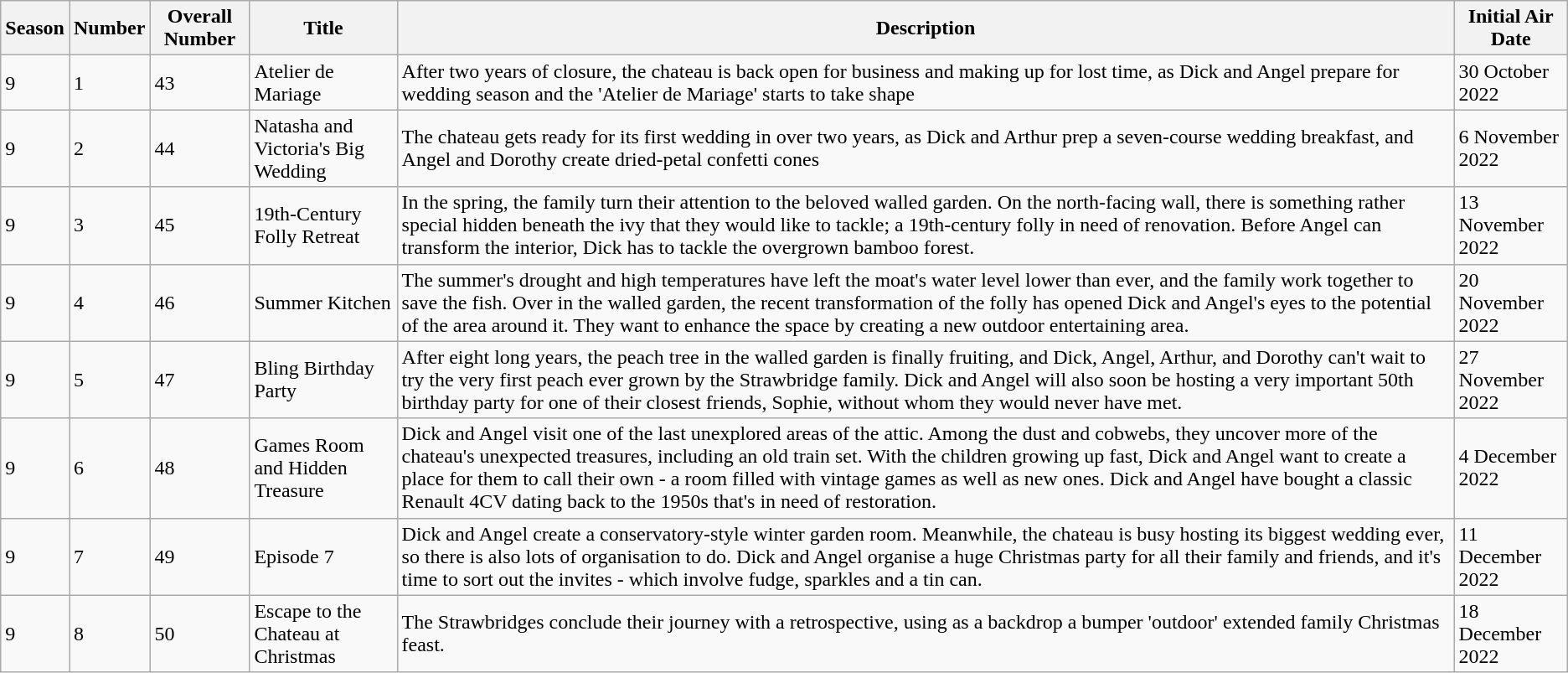<table class="wikitable">
<tr>
<th>Season</th>
<th>Number</th>
<th>Overall Number</th>
<th>Title</th>
<th>Description</th>
<th>Initial Air Date</th>
</tr>
<tr>
<td>9</td>
<td>1</td>
<td>43</td>
<td>Atelier de Mariage</td>
<td>After two years of closure, the chateau is back open for business and making up for lost time, as Dick and Angel prepare for wedding season and the 'Atelier de Mariage' starts to take shape</td>
<td>30 October 2022</td>
</tr>
<tr>
<td>9</td>
<td>2</td>
<td>44</td>
<td>Natasha and Victoria's Big Wedding</td>
<td>The chateau gets ready for its first wedding in over two years, as Dick and Arthur prep a seven-course wedding breakfast, and Angel and Dorothy create dried-petal confetti cones</td>
<td>6 November 2022</td>
</tr>
<tr>
<td>9</td>
<td>3</td>
<td>45</td>
<td>19th-Century Folly Retreat</td>
<td>In the spring, the family turn their attention to the beloved walled garden. On the north-facing wall, there is something rather special hidden beneath the ivy that they would like to tackle; a 19th-century folly in need of renovation. Before Angel can transform the interior, Dick has to tackle the overgrown bamboo forest.</td>
<td>13 November 2022</td>
</tr>
<tr>
<td>9</td>
<td>4</td>
<td>46</td>
<td>Summer Kitchen</td>
<td>The summer's drought and high temperatures have left the moat's water level lower than ever, and the family work together to save the fish. Over in the walled garden, the recent transformation of the folly has opened Dick and Angel's eyes to the potential of the area around it. They want to enhance the space by creating a new outdoor entertaining area.</td>
<td>20 November 2022</td>
</tr>
<tr>
<td>9</td>
<td>5</td>
<td>47</td>
<td>Bling Birthday Party</td>
<td>After eight long years, the peach tree in the walled garden is finally fruiting, and Dick, Angel, Arthur, and Dorothy can't wait to try the very first peach ever grown by the Strawbridge family. Dick and Angel will also soon be hosting a very important 50th birthday party for one of their closest friends, Sophie, without whom they would never have met.</td>
<td>27 November 2022</td>
</tr>
<tr>
<td>9</td>
<td>6</td>
<td>48</td>
<td>Games Room and Hidden Treasure</td>
<td>Dick and Angel visit one of the last unexplored areas of the attic. Among the dust and cobwebs, they uncover more of the chateau's unexpected treasures, including an old train set. With the children growing up fast, Dick and Angel want to create a place for them to call their own - a room filled with vintage games as well as new ones. Dick and Angel have bought a classic Renault 4CV dating back to the 1950s that's in need of restoration.</td>
<td>4 December 2022</td>
</tr>
<tr>
<td>9</td>
<td>7</td>
<td>49</td>
<td>Episode 7</td>
<td>Dick and Angel create a conservatory-style winter garden room. Meanwhile, the chateau is busy hosting its biggest wedding ever, so there is also lots of organisation to do. Dick and Angel organise a huge Christmas party for all their family and friends, and it's time to sort out the invites - which involve fudge, sparkles and a tin can.</td>
<td>11 December 2022</td>
</tr>
<tr>
<td>9</td>
<td>8</td>
<td>50</td>
<td>Escape to the Chateau at Christmas</td>
<td>The Strawbridges conclude their journey with a retrospective, using as a backdrop a bumper 'outdoor' extended family Christmas feast.</td>
<td>18 December 2022</td>
</tr>
</table>
